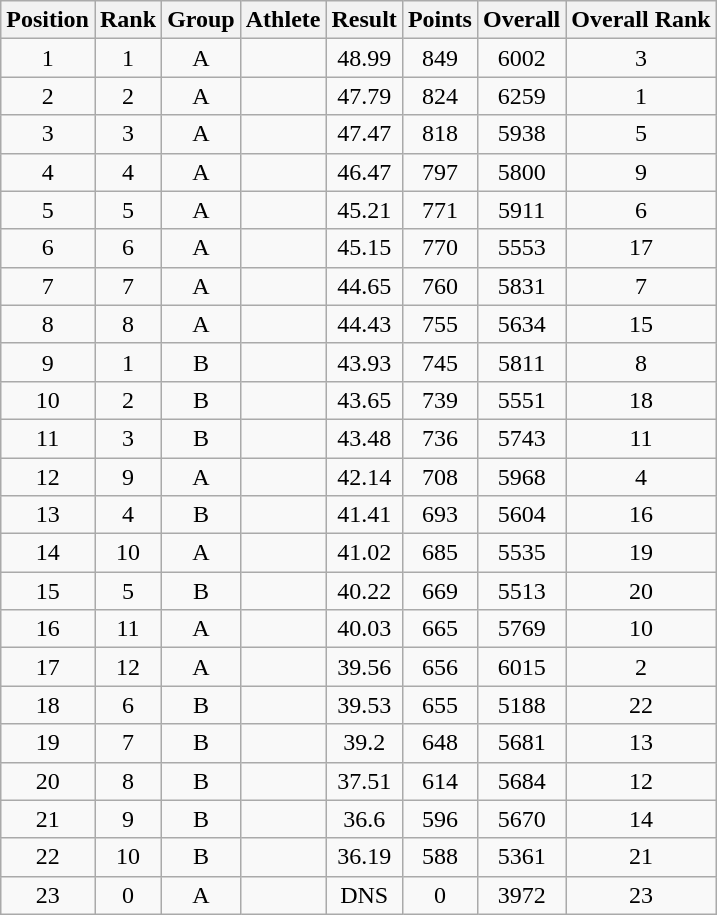<table class="wikitable sortable" style="text-align:center">
<tr>
<th>Position</th>
<th>Rank</th>
<th>Group</th>
<th>Athlete</th>
<th>Result</th>
<th>Points</th>
<th>Overall</th>
<th>Overall Rank</th>
</tr>
<tr>
<td>1</td>
<td>1</td>
<td>A</td>
<td align=left></td>
<td>48.99</td>
<td>849</td>
<td>6002</td>
<td>3</td>
</tr>
<tr>
<td>2</td>
<td>2</td>
<td>A</td>
<td align=left></td>
<td>47.79</td>
<td>824</td>
<td>6259</td>
<td>1</td>
</tr>
<tr>
<td>3</td>
<td>3</td>
<td>A</td>
<td align=left></td>
<td>47.47</td>
<td>818</td>
<td>5938</td>
<td>5</td>
</tr>
<tr>
<td>4</td>
<td>4</td>
<td>A</td>
<td align=left></td>
<td>46.47</td>
<td>797</td>
<td>5800</td>
<td>9</td>
</tr>
<tr>
<td>5</td>
<td>5</td>
<td>A</td>
<td align=left></td>
<td>45.21</td>
<td>771</td>
<td>5911</td>
<td>6</td>
</tr>
<tr>
<td>6</td>
<td>6</td>
<td>A</td>
<td align=left></td>
<td>45.15</td>
<td>770</td>
<td>5553</td>
<td>17</td>
</tr>
<tr>
<td>7</td>
<td>7</td>
<td>A</td>
<td align=left></td>
<td>44.65</td>
<td>760</td>
<td>5831</td>
<td>7</td>
</tr>
<tr>
<td>8</td>
<td>8</td>
<td>A</td>
<td align=left></td>
<td>44.43</td>
<td>755</td>
<td>5634</td>
<td>15</td>
</tr>
<tr>
<td>9</td>
<td>1</td>
<td>B</td>
<td align=left></td>
<td>43.93</td>
<td>745</td>
<td>5811</td>
<td>8</td>
</tr>
<tr>
<td>10</td>
<td>2</td>
<td>B</td>
<td align=left></td>
<td>43.65</td>
<td>739</td>
<td>5551</td>
<td>18</td>
</tr>
<tr>
<td>11</td>
<td>3</td>
<td>B</td>
<td align=left></td>
<td>43.48</td>
<td>736</td>
<td>5743</td>
<td>11</td>
</tr>
<tr>
<td>12</td>
<td>9</td>
<td>A</td>
<td align=left></td>
<td>42.14</td>
<td>708</td>
<td>5968</td>
<td>4</td>
</tr>
<tr>
<td>13</td>
<td>4</td>
<td>B</td>
<td align=left></td>
<td>41.41</td>
<td>693</td>
<td>5604</td>
<td>16</td>
</tr>
<tr>
<td>14</td>
<td>10</td>
<td>A</td>
<td align=left></td>
<td>41.02</td>
<td>685</td>
<td>5535</td>
<td>19</td>
</tr>
<tr>
<td>15</td>
<td>5</td>
<td>B</td>
<td align=left></td>
<td>40.22</td>
<td>669</td>
<td>5513</td>
<td>20</td>
</tr>
<tr>
<td>16</td>
<td>11</td>
<td>A</td>
<td align=left></td>
<td>40.03</td>
<td>665</td>
<td>5769</td>
<td>10</td>
</tr>
<tr>
<td>17</td>
<td>12</td>
<td>A</td>
<td align=left></td>
<td>39.56</td>
<td>656</td>
<td>6015</td>
<td>2</td>
</tr>
<tr>
<td>18</td>
<td>6</td>
<td>B</td>
<td align=left></td>
<td>39.53</td>
<td>655</td>
<td>5188</td>
<td>22</td>
</tr>
<tr>
<td>19</td>
<td>7</td>
<td>B</td>
<td align=left></td>
<td>39.2</td>
<td>648</td>
<td>5681</td>
<td>13</td>
</tr>
<tr>
<td>20</td>
<td>8</td>
<td>B</td>
<td align=left></td>
<td>37.51</td>
<td>614</td>
<td>5684</td>
<td>12</td>
</tr>
<tr>
<td>21</td>
<td>9</td>
<td>B</td>
<td align=left></td>
<td>36.6</td>
<td>596</td>
<td>5670</td>
<td>14</td>
</tr>
<tr>
<td>22</td>
<td>10</td>
<td>B</td>
<td align=left></td>
<td>36.19</td>
<td>588</td>
<td>5361</td>
<td>21</td>
</tr>
<tr>
<td>23</td>
<td>0</td>
<td>A</td>
<td align=left></td>
<td>DNS</td>
<td>0</td>
<td>3972</td>
<td>23</td>
</tr>
</table>
